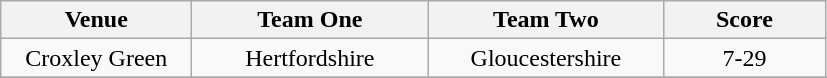<table class="wikitable" style="text-align: center">
<tr>
<th width=120>Venue</th>
<th width=150>Team One</th>
<th width=150>Team Two</th>
<th width=100>Score</th>
</tr>
<tr>
<td>Croxley Green</td>
<td>Hertfordshire</td>
<td>Gloucestershire</td>
<td>7-29</td>
</tr>
<tr>
</tr>
</table>
